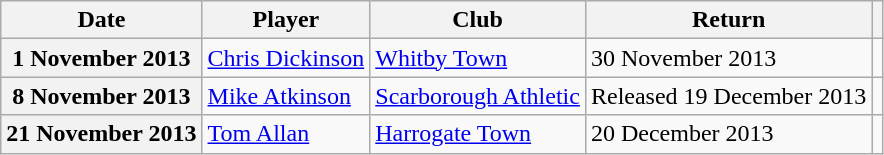<table class="wikitable plainrowheaders">
<tr>
<th scope=col>Date</th>
<th scope=col>Player</th>
<th scope=col>Club</th>
<th scope=col>Return</th>
<th scope=col class=unsortable></th>
</tr>
<tr>
<th scope=row>1 November 2013</th>
<td><a href='#'>Chris Dickinson</a></td>
<td><a href='#'>Whitby Town</a></td>
<td>30 November 2013</td>
<td style="text-align:center;"></td>
</tr>
<tr>
<th scope=row>8 November 2013</th>
<td><a href='#'>Mike Atkinson</a></td>
<td><a href='#'>Scarborough Athletic</a></td>
<td>Released 19 December 2013</td>
<td style="text-align:center;"></td>
</tr>
<tr>
<th scope=row>21 November 2013</th>
<td><a href='#'>Tom Allan</a></td>
<td><a href='#'>Harrogate Town</a></td>
<td>20 December 2013</td>
<td style="text-align:center;"></td>
</tr>
</table>
